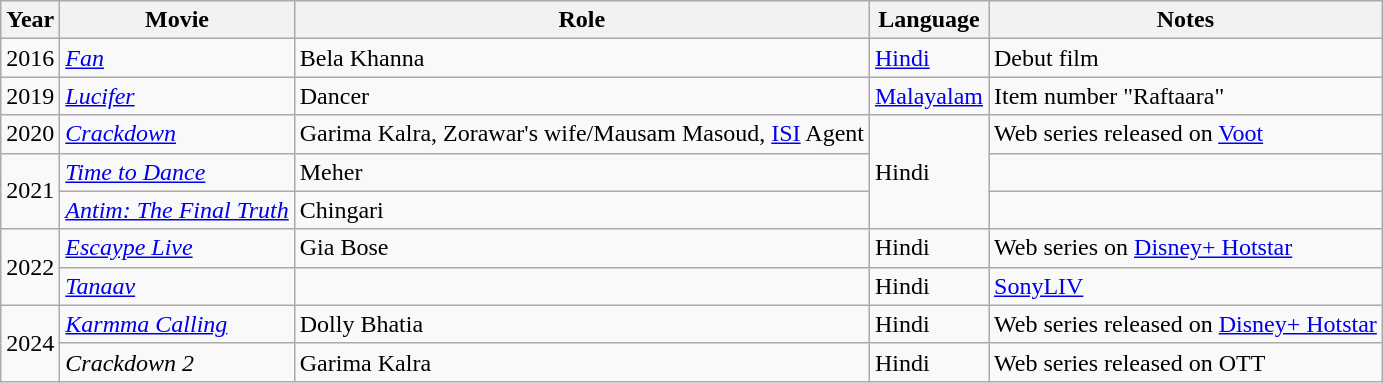<table class="wikitable sortable" style="font-size:100%">
<tr style="text-align:center;">
<th scope="col">Year</th>
<th scope="col">Movie</th>
<th scope="col">Role</th>
<th scope="col">Language</th>
<th scope="col">Notes</th>
</tr>
<tr>
<td>2016</td>
<td><em><a href='#'>Fan</a></em></td>
<td>Bela Khanna</td>
<td><a href='#'>Hindi</a></td>
<td>Debut film</td>
</tr>
<tr>
<td>2019</td>
<td><em><a href='#'>Lucifer</a></em></td>
<td>Dancer</td>
<td><a href='#'>Malayalam</a></td>
<td>Item number "Raftaara"</td>
</tr>
<tr>
<td>2020</td>
<td><em><a href='#'>Crackdown</a></em></td>
<td>Garima Kalra, Zorawar's wife/Mausam Masoud, <a href='#'>ISI</a> Agent</td>
<td rowspan=3>Hindi</td>
<td>Web series released on <a href='#'>Voot</a></td>
</tr>
<tr>
<td rowspan="2">2021</td>
<td><em><a href='#'>Time to Dance</a></em></td>
<td>Meher</td>
<td></td>
</tr>
<tr>
<td><em><a href='#'>Antim: The Final Truth</a></em></td>
<td>Chingari</td>
<td></td>
</tr>
<tr>
<td rowspan="2">2022</td>
<td><em><a href='#'>Escaype Live</a></em></td>
<td>Gia Bose</td>
<td>Hindi</td>
<td>Web series on <a href='#'>Disney+ Hotstar</a></td>
</tr>
<tr>
<td><em><a href='#'>Tanaav</a></em></td>
<td></td>
<td>Hindi</td>
<td><a href='#'>SonyLIV</a></td>
</tr>
<tr>
<td rowspan="2">2024</td>
<td><em><a href='#'>Karmma Calling</a></em></td>
<td>Dolly Bhatia</td>
<td>Hindi</td>
<td>Web series released on <a href='#'>Disney+ Hotstar</a></td>
</tr>
<tr>
<td><em>Crackdown 2</em></td>
<td>Garima Kalra</td>
<td>Hindi</td>
<td>Web series released on OTT</td>
</tr>
</table>
